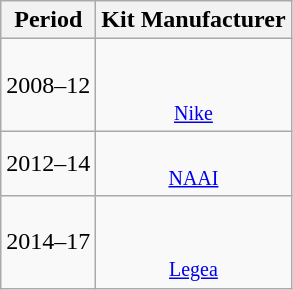<table class="wikitable" style="text-align: center">
<tr>
<th>Period</th>
<th>Kit Manufacturer</th>
</tr>
<tr>
<td>2008–12</td>
<td><br><br><small><a href='#'>Nike</a></small></td>
</tr>
<tr>
<td>2012–14</td>
<td><br><small><a href='#'>NAAI</a></small></td>
</tr>
<tr>
<td>2014–17</td>
<td><br><br><small><a href='#'>Legea</a></small></td>
</tr>
</table>
